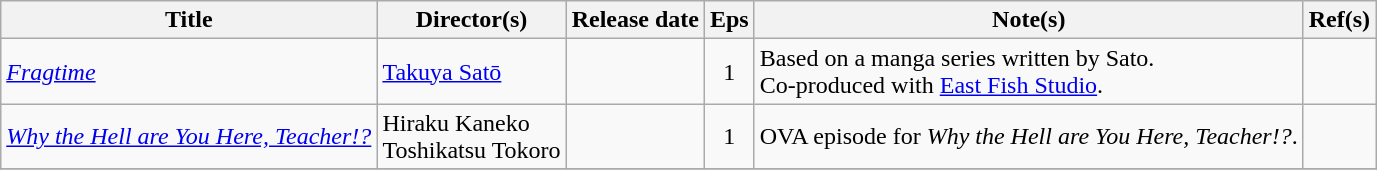<table class="wikitable sortable">
<tr>
<th scope="col">Title</th>
<th scope="col">Director(s)</th>
<th scope="col">Release date</th>
<th scope="col" class="unsortable">Eps</th>
<th scope="col" class="unsortable">Note(s)</th>
<th scope="col" class="unsortable">Ref(s)</th>
</tr>
<tr>
<td><em><a href='#'>Fragtime</a></em></td>
<td><a href='#'>Takuya Satō</a></td>
<td></td>
<td style="text-align:center">1</td>
<td>Based on a manga series written by Sato.<br>Co-produced with <a href='#'>East Fish Studio</a>.</td>
<td style="text-align:center"></td>
</tr>
<tr>
<td><em><a href='#'>Why the Hell are You Here, Teacher!?</a></em></td>
<td>Hiraku Kaneko<br>Toshikatsu Tokoro</td>
<td></td>
<td style="text-align:center">1</td>
<td>OVA episode for <em>Why the Hell are You Here, Teacher!?</em>.</td>
<td style="text-align:center"></td>
</tr>
<tr>
</tr>
</table>
